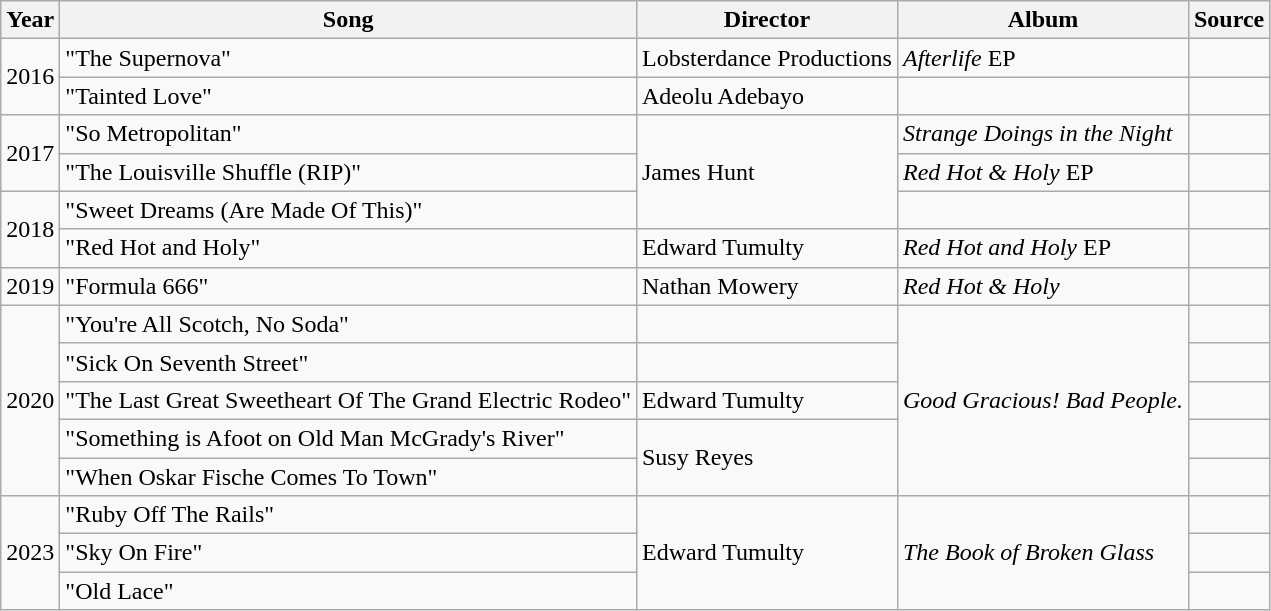<table class="wikitable">
<tr>
<th>Year</th>
<th>Song</th>
<th>Director</th>
<th>Album</th>
<th>Source</th>
</tr>
<tr>
<td rowspan="2">2016</td>
<td>"The Supernova"</td>
<td>Lobsterdance Productions</td>
<td><em>Afterlife</em> EP</td>
<td></td>
</tr>
<tr>
<td>"Tainted Love"</td>
<td>Adeolu Adebayo</td>
<td></td>
<td></td>
</tr>
<tr>
<td rowspan="2">2017</td>
<td>"So Metropolitan"</td>
<td rowspan="3">James Hunt</td>
<td><em>Strange Doings in the Night</em></td>
<td></td>
</tr>
<tr>
<td>"The Louisville Shuffle (RIP)"</td>
<td><em>Red Hot & Holy</em> EP</td>
<td></td>
</tr>
<tr>
<td rowspan="2">2018</td>
<td>"Sweet Dreams (Are Made Of This)"</td>
<td></td>
<td></td>
</tr>
<tr>
<td>"Red Hot and Holy"</td>
<td>Edward Tumulty</td>
<td><em>Red Hot and Holy</em> EP</td>
<td></td>
</tr>
<tr>
<td>2019</td>
<td>"Formula 666"</td>
<td>Nathan Mowery</td>
<td><em>Red Hot & Holy</em></td>
<td></td>
</tr>
<tr>
<td rowspan="5">2020</td>
<td>"You're All Scotch, No Soda"</td>
<td></td>
<td rowspan="5"><em>Good Gracious! Bad People.</em></td>
<td></td>
</tr>
<tr>
<td>"Sick On Seventh Street"</td>
<td></td>
<td></td>
</tr>
<tr>
<td>"The Last Great Sweetheart Of The Grand Electric Rodeo"</td>
<td>Edward Tumulty</td>
<td></td>
</tr>
<tr>
<td>"Something is Afoot on Old Man McGrady's River"</td>
<td rowspan="2">Susy Reyes</td>
<td></td>
</tr>
<tr>
<td>"When Oskar Fische Comes To Town"</td>
<td></td>
</tr>
<tr>
<td rowspan="3">2023</td>
<td>"Ruby Off The Rails"</td>
<td rowspan="3">Edward Tumulty</td>
<td rowspan="3"><em>The Book of Broken Glass</em></td>
<td></td>
</tr>
<tr>
<td>"Sky On Fire"</td>
<td></td>
</tr>
<tr>
<td>"Old Lace"</td>
<td></td>
</tr>
</table>
